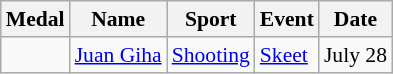<table class="wikitable sortable" style="font-size:90%">
<tr>
<th>Medal</th>
<th>Name</th>
<th>Sport</th>
<th>Event</th>
<th>Date</th>
</tr>
<tr>
<td></td>
<td><a href='#'>Juan Giha</a></td>
<td><a href='#'>Shooting</a></td>
<td><a href='#'>Skeet</a></td>
<td>July 28</td>
</tr>
</table>
